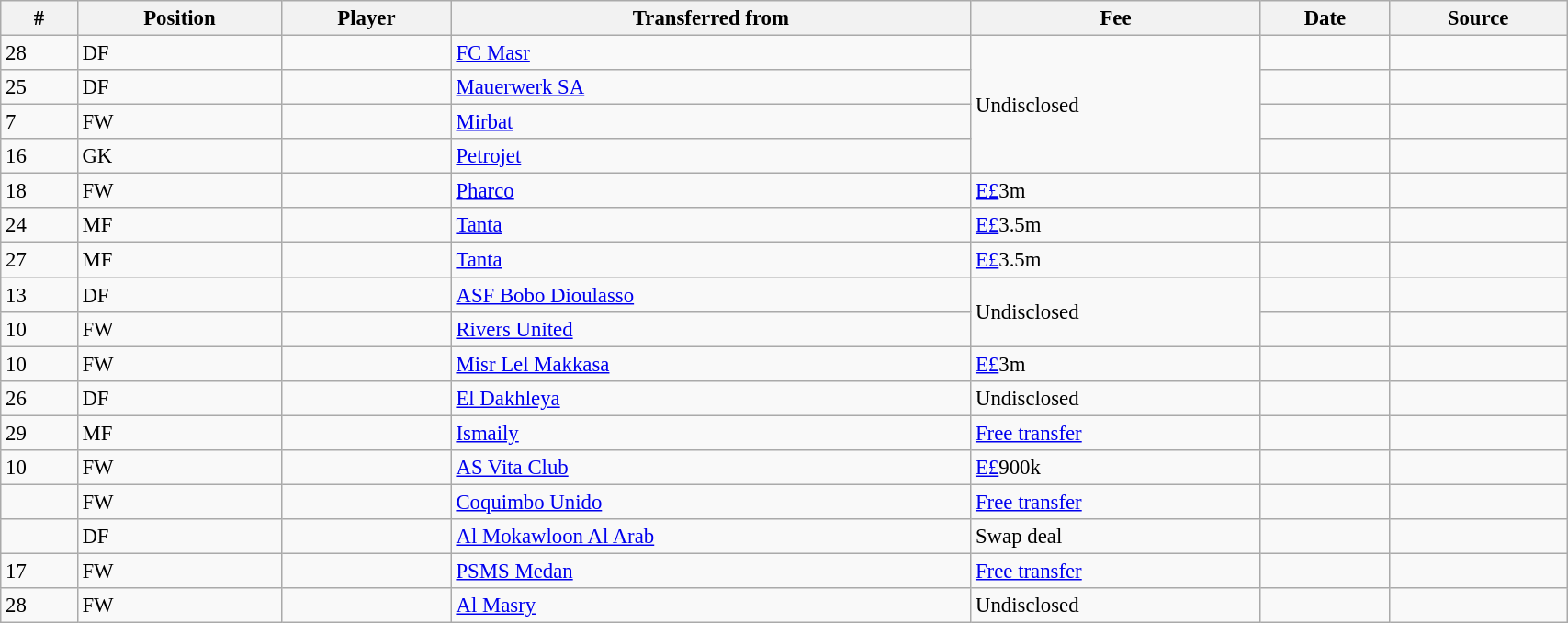<table class="wikitable sortable" style="width:90%; text-align:center; font-size:95%; text-align:left">
<tr>
<th>#</th>
<th>Position</th>
<th>Player</th>
<th>Transferred from</th>
<th>Fee</th>
<th>Date</th>
<th>Source</th>
</tr>
<tr>
<td>28</td>
<td>DF</td>
<td></td>
<td> <a href='#'>FC Masr</a></td>
<td rowspan=4>Undisclosed</td>
<td></td>
<td></td>
</tr>
<tr>
<td>25</td>
<td>DF</td>
<td></td>
<td> <a href='#'>Mauerwerk SA</a></td>
<td></td>
<td></td>
</tr>
<tr>
<td>7</td>
<td>FW</td>
<td></td>
<td> <a href='#'>Mirbat</a></td>
<td></td>
<td></td>
</tr>
<tr>
<td>16</td>
<td>GK</td>
<td></td>
<td> <a href='#'>Petrojet</a></td>
<td></td>
<td></td>
</tr>
<tr>
<td>18</td>
<td>FW</td>
<td></td>
<td> <a href='#'>Pharco</a></td>
<td><a href='#'>E£</a>3m</td>
<td></td>
<td></td>
</tr>
<tr>
<td>24</td>
<td>MF</td>
<td></td>
<td> <a href='#'>Tanta</a></td>
<td><a href='#'>E£</a>3.5m</td>
<td></td>
<td></td>
</tr>
<tr>
<td>27</td>
<td>MF</td>
<td></td>
<td> <a href='#'>Tanta</a></td>
<td><a href='#'>E£</a>3.5m</td>
<td></td>
<td></td>
</tr>
<tr>
<td>13</td>
<td>DF</td>
<td></td>
<td> <a href='#'>ASF Bobo Dioulasso</a></td>
<td rowspan=2>Undisclosed</td>
<td></td>
<td></td>
</tr>
<tr>
<td>10</td>
<td>FW</td>
<td></td>
<td> <a href='#'>Rivers United</a></td>
<td></td>
<td></td>
</tr>
<tr>
<td>10</td>
<td>FW</td>
<td></td>
<td> <a href='#'>Misr Lel Makkasa</a></td>
<td><a href='#'>E£</a>3m</td>
<td></td>
<td></td>
</tr>
<tr>
<td>26</td>
<td>DF</td>
<td></td>
<td> <a href='#'>El Dakhleya</a></td>
<td>Undisclosed</td>
<td></td>
<td></td>
</tr>
<tr>
<td>29</td>
<td>MF</td>
<td></td>
<td> <a href='#'>Ismaily</a></td>
<td><a href='#'>Free transfer</a></td>
<td></td>
<td></td>
</tr>
<tr>
<td>10</td>
<td>FW</td>
<td></td>
<td> <a href='#'>AS Vita Club</a></td>
<td><a href='#'>E£</a>900k</td>
<td></td>
<td></td>
</tr>
<tr>
<td></td>
<td>FW</td>
<td></td>
<td> <a href='#'>Coquimbo Unido</a></td>
<td><a href='#'>Free transfer</a></td>
<td></td>
<td></td>
</tr>
<tr>
<td></td>
<td>DF</td>
<td></td>
<td> <a href='#'>Al Mokawloon Al Arab</a></td>
<td>Swap deal</td>
<td></td>
<td></td>
</tr>
<tr>
<td>17</td>
<td>FW</td>
<td></td>
<td> <a href='#'>PSMS Medan</a></td>
<td><a href='#'>Free transfer</a></td>
<td></td>
<td></td>
</tr>
<tr>
<td>28</td>
<td>FW</td>
<td></td>
<td> <a href='#'>Al Masry</a></td>
<td>Undisclosed</td>
<td></td>
<td></td>
</tr>
</table>
